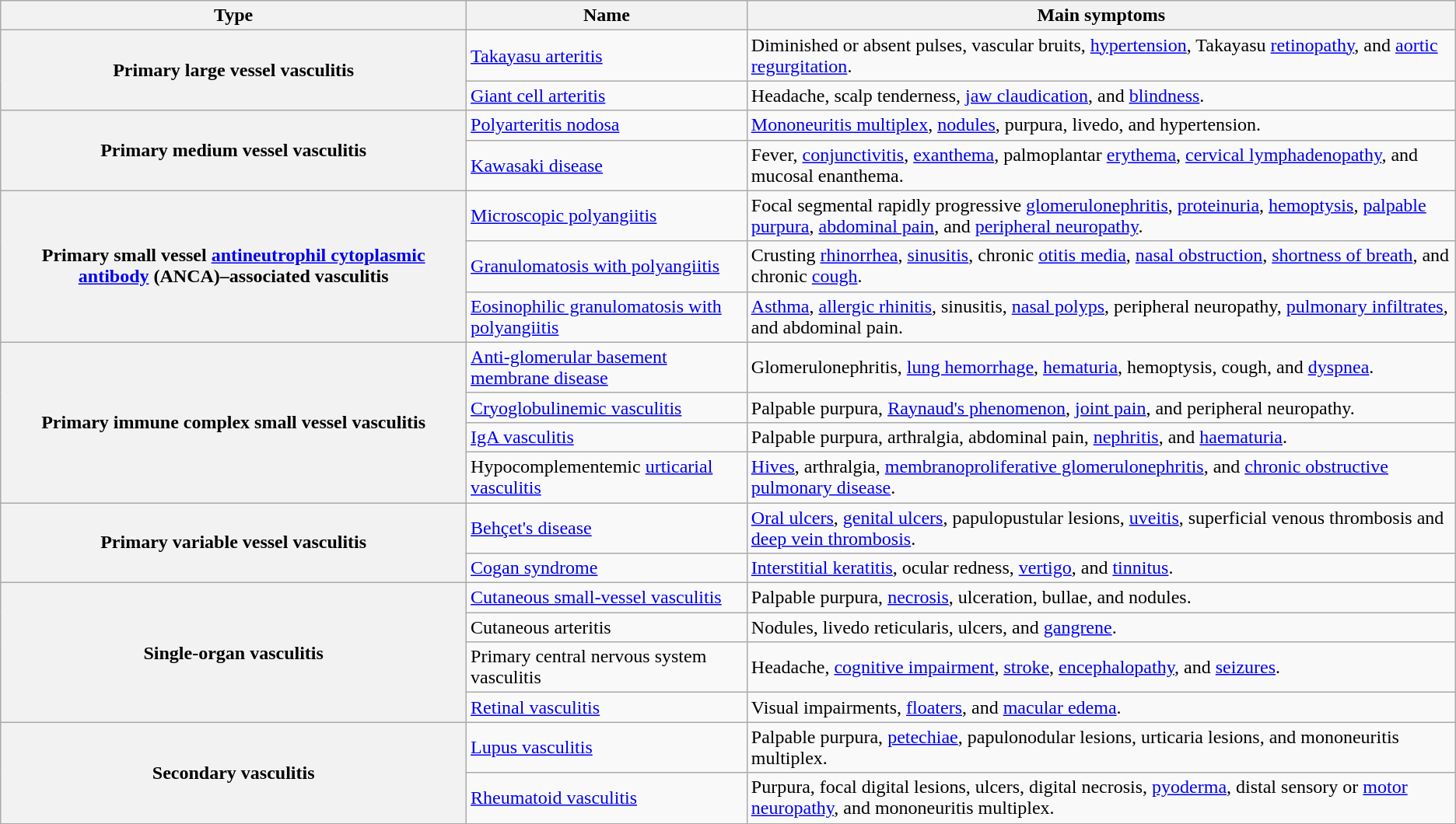<table class="wikitable plainrowheaders">
<tr>
<th scope="col">Type</th>
<th scope="col">Name</th>
<th scope="col">Main symptoms</th>
</tr>
<tr>
<th scope="row" rowspan="2">Primary large vessel vasculitis</th>
<td><a href='#'>Takayasu arteritis</a></td>
<td>Diminished or absent pulses, vascular bruits, <a href='#'>hypertension</a>, Takayasu <a href='#'>retinopathy</a>, and <a href='#'>aortic regurgitation</a>.</td>
</tr>
<tr>
<td><a href='#'>Giant cell arteritis</a></td>
<td>Headache, scalp tenderness, <a href='#'>jaw claudication</a>, and <a href='#'>blindness</a>.</td>
</tr>
<tr>
<th scope="row" rowspan="2">Primary medium vessel vasculitis</th>
<td><a href='#'>Polyarteritis nodosa</a></td>
<td><a href='#'>Mononeuritis multiplex</a>, <a href='#'>nodules</a>, purpura, livedo, and hypertension.</td>
</tr>
<tr>
<td><a href='#'>Kawasaki disease</a></td>
<td>Fever, <a href='#'>conjunctivitis</a>, <a href='#'>exanthema</a>, palmoplantar <a href='#'>erythema</a>, <a href='#'>cervical lymphadenopathy</a>, and mucosal enanthema.</td>
</tr>
<tr>
<th scope="row" rowspan="3">Primary small vessel <a href='#'>antineutrophil cytoplasmic antibody</a> (ANCA)–associated vasculitis</th>
<td><a href='#'>Microscopic polyangiitis</a></td>
<td>Focal segmental rapidly progressive <a href='#'>glomerulonephritis</a>, <a href='#'>proteinuria</a>, <a href='#'>hemoptysis</a>, <a href='#'>palpable purpura</a>, <a href='#'>abdominal pain</a>, and <a href='#'>peripheral neuropathy</a>.</td>
</tr>
<tr>
<td><a href='#'>Granulomatosis with polyangiitis</a></td>
<td>Crusting <a href='#'>rhinorrhea</a>, <a href='#'>sinusitis</a>, chronic <a href='#'>otitis media</a>, <a href='#'>nasal obstruction</a>, <a href='#'>shortness of breath</a>, and chronic <a href='#'>cough</a>. </td>
</tr>
<tr>
<td><a href='#'>Eosinophilic granulomatosis with polyangiitis</a></td>
<td><a href='#'>Asthma</a>, <a href='#'>allergic rhinitis</a>, sinusitis, <a href='#'>nasal polyps</a>, peripheral neuropathy, <a href='#'>pulmonary infiltrates</a>, and abdominal pain.</td>
</tr>
<tr>
<th scope="row" rowspan="4">Primary immune complex small vessel vasculitis</th>
<td><a href='#'>Anti-glomerular basement membrane disease</a></td>
<td>Glomerulonephritis, <a href='#'>lung hemorrhage</a>, <a href='#'>hematuria</a>, hemoptysis, cough, and <a href='#'>dyspnea</a>.</td>
</tr>
<tr>
<td><a href='#'>Cryoglobulinemic vasculitis</a></td>
<td>Palpable purpura, <a href='#'>Raynaud's phenomenon</a>, <a href='#'>joint pain</a>, and peripheral neuropathy.</td>
</tr>
<tr>
<td><a href='#'>IgA vasculitis</a></td>
<td>Palpable purpura, arthralgia, abdominal pain, <a href='#'>nephritis</a>, and <a href='#'>haematuria</a>.</td>
</tr>
<tr>
<td>Hypocomplementemic <a href='#'>urticarial vasculitis</a></td>
<td><a href='#'>Hives</a>, arthralgia, <a href='#'>membranoproliferative glomerulonephritis</a>, and <a href='#'>chronic obstructive pulmonary disease</a>.</td>
</tr>
<tr>
<th scope="row" rowspan="2">Primary variable vessel vasculitis</th>
<td><a href='#'>Behçet's disease</a></td>
<td><a href='#'>Oral ulcers</a>, <a href='#'>genital ulcers</a>, papulopustular lesions, <a href='#'>uveitis</a>, superficial venous thrombosis and <a href='#'>deep vein thrombosis</a>.</td>
</tr>
<tr>
<td><a href='#'>Cogan syndrome</a></td>
<td><a href='#'>Interstitial keratitis</a>, ocular redness, <a href='#'>vertigo</a>, and <a href='#'>tinnitus</a>.</td>
</tr>
<tr>
<th scope="row" rowspan="4">Single-organ vasculitis</th>
<td><a href='#'>Cutaneous small-vessel vasculitis</a></td>
<td>Palpable purpura, <a href='#'>necrosis</a>, ulceration, bullae, and nodules.</td>
</tr>
<tr>
<td>Cutaneous arteritis</td>
<td>Nodules, livedo reticularis, ulcers, and <a href='#'>gangrene</a>.</td>
</tr>
<tr>
<td>Primary central nervous system vasculitis</td>
<td>Headache, <a href='#'>cognitive impairment</a>, <a href='#'>stroke</a>, <a href='#'>encephalopathy</a>, and <a href='#'>seizures</a>.</td>
</tr>
<tr>
<td><a href='#'>Retinal vasculitis</a></td>
<td>Visual impairments, <a href='#'>floaters</a>, and <a href='#'>macular edema</a>.</td>
</tr>
<tr>
<th scope="row" rowspan="2">Secondary vasculitis</th>
<td><a href='#'>Lupus vasculitis</a></td>
<td>Palpable purpura, <a href='#'>petechiae</a>, papulonodular lesions, urticaria lesions, and mononeuritis multiplex.</td>
</tr>
<tr>
<td><a href='#'>Rheumatoid vasculitis</a></td>
<td>Purpura, focal digital lesions, ulcers, digital necrosis, <a href='#'>pyoderma</a>, distal sensory or <a href='#'>motor neuropathy</a>, and mononeuritis multiplex.</td>
</tr>
</table>
